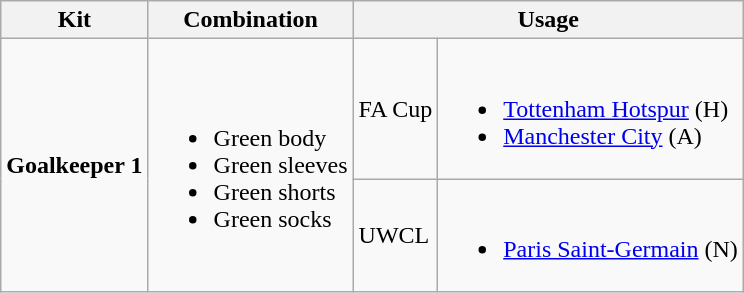<table class="wikitable">
<tr>
<th>Kit</th>
<th>Combination</th>
<th colspan="2">Usage</th>
</tr>
<tr>
<td rowspan="2"><strong>Goalkeeper 1</strong></td>
<td rowspan="2"><br><ul><li>Green body</li><li>Green sleeves</li><li>Green shorts</li><li>Green socks</li></ul></td>
<td>FA Cup</td>
<td><br><ul><li><a href='#'>Tottenham Hotspur</a> (H)</li><li><a href='#'>Manchester City</a> (A)</li></ul></td>
</tr>
<tr>
<td>UWCL</td>
<td><br><ul><li><a href='#'>Paris Saint-Germain</a> (N)</li></ul></td>
</tr>
</table>
